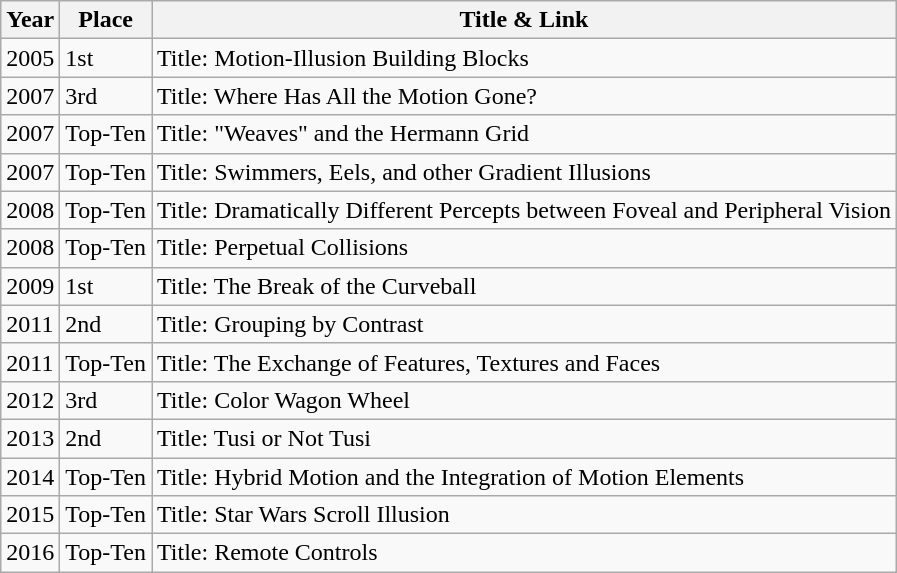<table class="wikitable">
<tr>
<th>Year</th>
<th>Place</th>
<th>Title & Link</th>
</tr>
<tr>
<td>2005</td>
<td>1st</td>
<td>Title: Motion-Illusion Building Blocks</td>
</tr>
<tr>
<td>2007</td>
<td>3rd</td>
<td>Title: Where Has All the Motion Gone?</td>
</tr>
<tr>
<td>2007</td>
<td>Top-Ten</td>
<td>Title: "Weaves" and the Hermann Grid</td>
</tr>
<tr>
<td>2007</td>
<td>Top-Ten</td>
<td>Title: Swimmers, Eels, and other Gradient Illusions</td>
</tr>
<tr>
<td>2008</td>
<td>Top-Ten</td>
<td>Title: Dramatically Different Percepts between Foveal and Peripheral Vision</td>
</tr>
<tr>
<td>2008</td>
<td>Top-Ten</td>
<td>Title: Perpetual Collisions</td>
</tr>
<tr>
<td>2009</td>
<td>1st</td>
<td>Title: The Break of the Curveball</td>
</tr>
<tr>
<td>2011</td>
<td>2nd</td>
<td>Title: Grouping by Contrast</td>
</tr>
<tr>
<td>2011</td>
<td>Top-Ten</td>
<td>Title: The Exchange of Features, Textures and Faces</td>
</tr>
<tr>
<td>2012</td>
<td>3rd</td>
<td>Title: Color Wagon Wheel</td>
</tr>
<tr>
<td>2013</td>
<td>2nd</td>
<td>Title: Tusi or Not Tusi</td>
</tr>
<tr>
<td>2014</td>
<td>Top-Ten</td>
<td>Title: Hybrid Motion and the Integration of Motion Elements</td>
</tr>
<tr>
<td>2015</td>
<td>Top-Ten</td>
<td>Title: Star Wars Scroll Illusion</td>
</tr>
<tr>
<td>2016</td>
<td>Top-Ten</td>
<td>Title: Remote Controls</td>
</tr>
</table>
